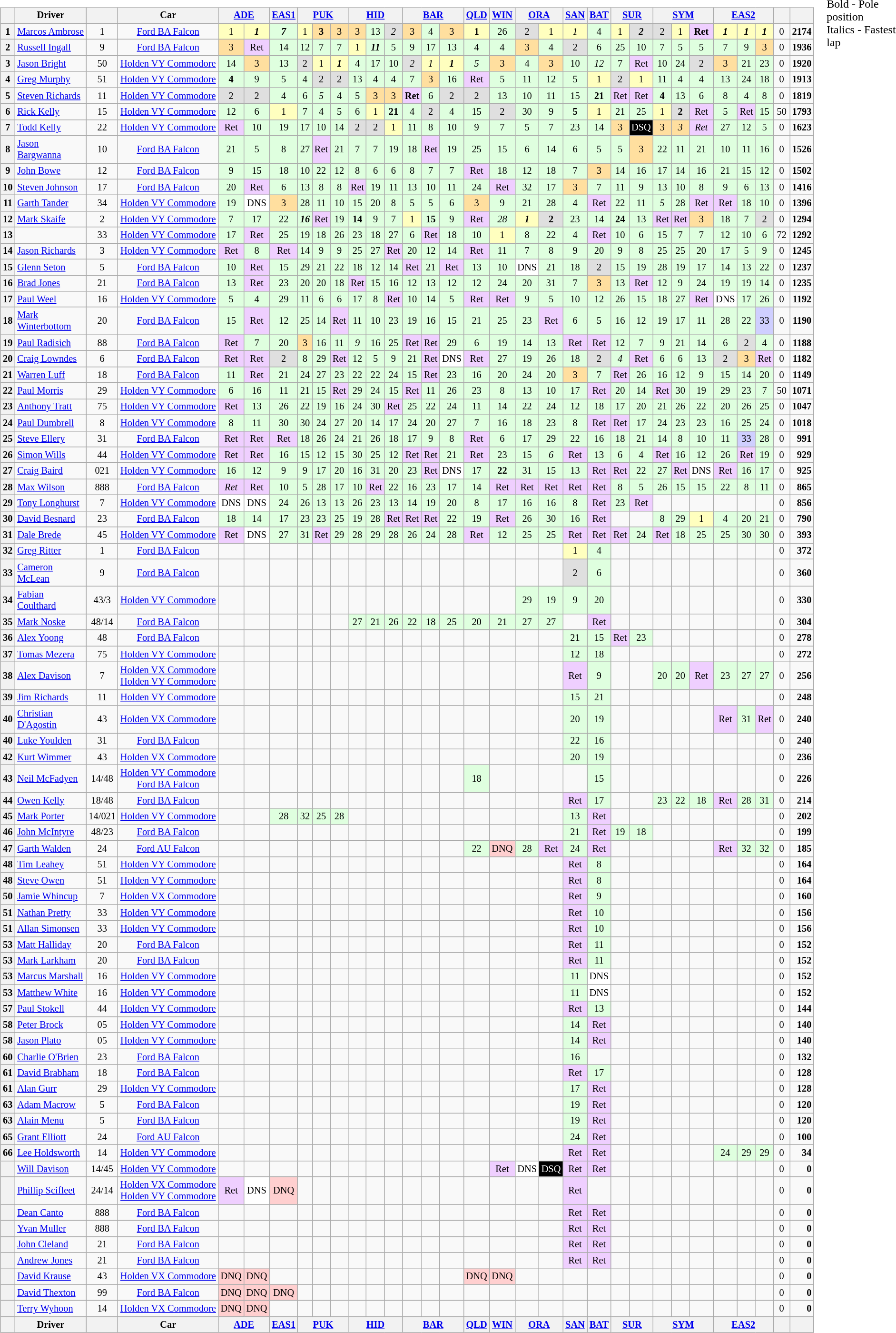<table>
<tr>
<td><br><table class="wikitable" style="font-size: 85%; text-align: center">
<tr>
<th valign="middle"></th>
<th valign="middle">Driver</th>
<th valign="middle"></th>
<th valign="middle">Car</th>
<th colspan=2><a href='#'>ADE</a><br></th>
<th><a href='#'>EAS1</a><br></th>
<th colspan=3><a href='#'>PUK</a><br></th>
<th colspan=3><a href='#'>HID</a><br></th>
<th colspan=3><a href='#'>BAR</a><br></th>
<th><a href='#'>QLD</a><br></th>
<th><a href='#'>WIN</a><br></th>
<th colspan=2><a href='#'>ORA</a><br></th>
<th><a href='#'>SAN</a><br></th>
<th><a href='#'>BAT</a><br></th>
<th colspan=2><a href='#'>SUR</a><br></th>
<th colspan=3><a href='#'>SYM</a><br></th>
<th colspan=3><a href='#'>EAS2</a><br></th>
<th valign="middle" width="2%"></th>
<th valign="middle"></th>
</tr>
<tr>
<th>1</th>
<td align="left"> <a href='#'>Marcos Ambrose</a></td>
<td>1</td>
<td><a href='#'>Ford BA Falcon</a></td>
<td style="background:#ffffbf;">1</td>
<td style="background:#ffffbf;"><strong><em>1</em></strong></td>
<td style="background:#dfffdf;"><strong><em>7</em></strong></td>
<td style="background:#ffffbf;">1</td>
<td style="background:#ffdf9f;"><strong>3</strong></td>
<td style="background:#ffdf9f;">3</td>
<td style="background:#ffdf9f;">3</td>
<td style="background:#dfffdf;">13</td>
<td style="background:#dfdfdf;"><em>2</em></td>
<td style="background:#ffdf9f;">3</td>
<td style="background:#dfffdf;">4</td>
<td style="background:#ffdf9f;">3</td>
<td style="background:#ffffbf;"><strong>1</strong></td>
<td style="background:#dfffdf;">26</td>
<td style="background:#dfdfdf;">2</td>
<td style="background:#ffffbf;">1</td>
<td style="background:#ffffbf;"><em>1</em></td>
<td style="background:#dfffdf;">4</td>
<td style="background:#ffffbf;">1</td>
<td style="background:#dfdfdf;"><strong><em>2</em></strong></td>
<td style="background:#dfdfdf;">2</td>
<td style="background:#ffffbf;">1</td>
<td style="background:#efcfff;"><strong>Ret</strong></td>
<td style="background:#ffffbf;"><strong><em>1</em></strong></td>
<td style="background:#ffffbf;"><strong><em>1</em></strong></td>
<td style="background:#ffffbf;"><strong><em>1</em></strong></td>
<td>0</td>
<td align="right"><strong>2174</strong></td>
</tr>
<tr>
<th>2</th>
<td align="left"> <a href='#'>Russell Ingall</a></td>
<td>9</td>
<td><a href='#'>Ford BA Falcon</a></td>
<td style="background:#ffdf9f;">3</td>
<td style="background:#efcfff;">Ret</td>
<td style="background:#dfffdf;">14</td>
<td style="background:#dfffdf;">12</td>
<td style="background:#dfffdf;">7</td>
<td style="background:#dfffdf;">7</td>
<td style="background:#ffffbf;">1</td>
<td style="background:#dfffdf;"><strong><em>11</em></strong></td>
<td style="background:#dfffdf;">5</td>
<td style="background:#dfffdf;">9</td>
<td style="background:#dfffdf;">17</td>
<td style="background:#dfffdf;">13</td>
<td style="background:#dfffdf;">4</td>
<td style="background:#dfffdf;">4</td>
<td style="background:#ffdf9f;">3</td>
<td style="background:#dfffdf;">4</td>
<td style="background:#dfdfdf;">2</td>
<td style="background:#dfffdf;">6</td>
<td style="background:#dfffdf;">25</td>
<td style="background:#dfffdf;">10</td>
<td style="background:#dfffdf;">7</td>
<td style="background:#dfffdf;">5</td>
<td style="background:#dfffdf;">5</td>
<td style="background:#dfffdf;">7</td>
<td style="background:#dfffdf;">9</td>
<td style="background:#ffdf9f;">3</td>
<td>0</td>
<td align="right"><strong>1936</strong></td>
</tr>
<tr>
<th>3</th>
<td align="left"> <a href='#'>Jason Bright</a></td>
<td>50</td>
<td nowrap><a href='#'>Holden VY Commodore</a></td>
<td style="background:#dfffdf;">14</td>
<td style="background:#ffdf9f;">3</td>
<td style="background:#dfffdf;">13</td>
<td style="background:#dfdfdf;">2</td>
<td style="background:#ffffbf;">1</td>
<td style="background:#ffffbf;"><strong><em>1</em></strong></td>
<td style="background:#dfffdf;">4</td>
<td style="background:#dfffdf;">17</td>
<td style="background:#dfffdf;">10</td>
<td style="background:#dfdfdf;"><em>2</em></td>
<td style="background:#ffffbf;"><em>1</em></td>
<td style="background:#ffffbf;"><strong><em>1</em></strong></td>
<td style="background:#dfffdf;"><em>5</em></td>
<td style="background:#ffdf9f;">3</td>
<td style="background:#dfffdf;">4</td>
<td style="background:#ffdf9f;">3</td>
<td style="background:#dfffdf;">10</td>
<td style="background:#dfffdf;"><em>12</em></td>
<td style="background:#dfffdf;">7</td>
<td style="background:#efcfff;">Ret</td>
<td style="background:#dfffdf;">10</td>
<td style="background:#dfffdf;">24</td>
<td style="background:#dfdfdf;">2</td>
<td style="background:#ffdf9f;">3</td>
<td style="background:#dfffdf;">21</td>
<td style="background:#dfffdf;">23</td>
<td>0</td>
<td align="right"><strong>1920</strong></td>
</tr>
<tr>
<th>4</th>
<td align="left"> <a href='#'>Greg Murphy</a></td>
<td>51</td>
<td><a href='#'>Holden VY Commodore</a></td>
<td style="background:#dfffdf;"><strong>4</strong></td>
<td style="background:#dfffdf;">9</td>
<td style="background:#dfffdf;">5</td>
<td style="background:#dfffdf;">4</td>
<td style="background:#dfdfdf;">2</td>
<td style="background:#dfdfdf;">2</td>
<td style="background:#dfffdf;">13</td>
<td style="background:#dfffdf;">4</td>
<td style="background:#dfffdf;">4</td>
<td style="background:#dfffdf;">7</td>
<td style="background:#ffdf9f;">3</td>
<td style="background:#dfffdf;">16</td>
<td style="background:#efcfff;">Ret</td>
<td style="background:#dfffdf;">5</td>
<td style="background:#dfffdf;">11</td>
<td style="background:#dfffdf;">12</td>
<td style="background:#dfffdf;">5</td>
<td style="background:#ffffbf;">1</td>
<td style="background:#dfdfdf;">2</td>
<td style="background:#ffffbf;">1</td>
<td style="background:#dfffdf;">11</td>
<td style="background:#dfffdf;">4</td>
<td style="background:#dfffdf;">4</td>
<td style="background:#dfffdf;">13</td>
<td style="background:#dfffdf;">24</td>
<td style="background:#dfffdf;">18</td>
<td>0</td>
<td align="right"><strong>1913</strong></td>
</tr>
<tr>
<th>5</th>
<td align="left"> <a href='#'>Steven Richards</a></td>
<td>11</td>
<td><a href='#'>Holden VY Commodore</a></td>
<td style="background:#dfdfdf;">2</td>
<td style="background:#dfdfdf;">2</td>
<td style="background:#dfffdf;">4</td>
<td style="background:#dfffdf;">6</td>
<td style="background:#dfffdf;"><em>5</em></td>
<td style="background:#dfffdf;">4</td>
<td style="background:#dfffdf;">5</td>
<td style="background:#ffdf9f;">3</td>
<td style="background:#ffdf9f;">3</td>
<td style="background:#efcfff;"><strong>Ret</strong></td>
<td style="background:#dfffdf;">6</td>
<td style="background:#dfdfdf;">2</td>
<td style="background:#dfdfdf;">2</td>
<td style="background:#dfffdf;">13</td>
<td style="background:#dfffdf;">10</td>
<td style="background:#dfffdf;">11</td>
<td style="background:#dfffdf;">15</td>
<td style="background:#dfffdf;"><strong>21</strong></td>
<td style="background:#efcfff;">Ret</td>
<td style="background:#efcfff;">Ret</td>
<td style="background:#dfffdf;"><strong>4</strong></td>
<td style="background:#dfffdf;">13</td>
<td style="background:#dfffdf;">6</td>
<td style="background:#dfffdf;">8</td>
<td style="background:#dfffdf;">4</td>
<td style="background:#dfffdf;">8</td>
<td>0</td>
<td align="right"><strong>1819</strong></td>
</tr>
<tr>
<th>6</th>
<td align="left"> <a href='#'>Rick Kelly</a></td>
<td>15</td>
<td><a href='#'>Holden VY Commodore</a></td>
<td style="background:#dfffdf;">12</td>
<td style="background:#dfffdf;">6</td>
<td style="background:#ffffbf;">1</td>
<td style="background:#dfffdf;">7</td>
<td style="background:#dfffdf;">4</td>
<td style="background:#dfffdf;">5</td>
<td style="background:#dfffdf;">6</td>
<td style="background:#ffffbf;">1</td>
<td style="background:#dfffdf;"><strong>21</strong></td>
<td style="background:#dfffdf;">4</td>
<td style="background:#dfdfdf;">2</td>
<td style="background:#dfffdf;">4</td>
<td style="background:#dfffdf;">15</td>
<td style="background:#dfdfdf;">2</td>
<td style="background:#dfffdf;">30</td>
<td style="background:#dfffdf;">9</td>
<td style="background:#dfffdf;"><strong>5</strong></td>
<td style="background:#ffffbf;">1</td>
<td style="background:#dfffdf;">21</td>
<td style="background:#dfffdf;">25</td>
<td style="background:#ffffbf;">1</td>
<td style="background:#dfdfdf;"><strong>2</strong></td>
<td style="background:#efcfff;">Ret</td>
<td style="background:#dfffdf;">5</td>
<td style="background:#efcfff;">Ret</td>
<td style="background:#dfffdf;">15</td>
<td>50</td>
<td align="right"><strong>1793</strong></td>
</tr>
<tr>
<th>7</th>
<td align="left"> <a href='#'>Todd Kelly</a></td>
<td>22</td>
<td><a href='#'>Holden VY Commodore</a></td>
<td style="background:#efcfff;">Ret</td>
<td style="background:#dfffdf;">10</td>
<td style="background:#dfffdf;">19</td>
<td style="background:#dfffdf;">17</td>
<td style="background:#dfffdf;">10</td>
<td style="background:#dfffdf;">14</td>
<td style="background:#dfdfdf;">2</td>
<td style="background:#dfdfdf;">2</td>
<td style="background:#ffffbf;">1</td>
<td style="background:#dfffdf;">11</td>
<td style="background:#dfffdf;">8</td>
<td style="background:#dfffdf;">10</td>
<td style="background:#dfffdf;">9</td>
<td style="background:#dfffdf;">7</td>
<td style="background:#dfffdf;">5</td>
<td style="background:#dfffdf;">7</td>
<td style="background:#dfffdf;">23</td>
<td style="background:#dfffdf;">14</td>
<td style="background:#ffdf9f;">3</td>
<td style="background:#000000; color:white">DSQ</td>
<td style="background:#ffdf9f;">3</td>
<td style="background:#ffdf9f;"><em>3</em></td>
<td style="background:#efcfff;"><em>Ret</em></td>
<td style="background:#dfffdf;">27</td>
<td style="background:#dfffdf;">12</td>
<td style="background:#dfffdf;">5</td>
<td>0</td>
<td align="right"><strong>1623</strong></td>
</tr>
<tr>
<th>8</th>
<td align="left"> <a href='#'>Jason Bargwanna</a></td>
<td>10</td>
<td><a href='#'>Ford BA Falcon</a></td>
<td style="background:#dfffdf;">21</td>
<td style="background:#dfffdf;">5</td>
<td style="background:#dfffdf;">8</td>
<td style="background:#dfffdf;">27</td>
<td style="background:#efcfff;">Ret</td>
<td style="background:#dfffdf;">21</td>
<td style="background:#dfffdf;">7</td>
<td style="background:#dfffdf;">7</td>
<td style="background:#dfffdf;">19</td>
<td style="background:#dfffdf;">18</td>
<td style="background:#efcfff;">Ret</td>
<td style="background:#dfffdf;">19</td>
<td style="background:#dfffdf;">25</td>
<td style="background:#dfffdf;">15</td>
<td style="background:#dfffdf;">6</td>
<td style="background:#dfffdf;">14</td>
<td style="background:#dfffdf;">6</td>
<td style="background:#dfffdf;">5</td>
<td style="background:#dfffdf;">5</td>
<td style="background:#ffdf9f;">3</td>
<td style="background:#dfffdf;">22</td>
<td style="background:#dfffdf;">11</td>
<td style="background:#dfffdf;">21</td>
<td style="background:#dfffdf;">10</td>
<td style="background:#dfffdf;">11</td>
<td style="background:#dfffdf;">16</td>
<td>0</td>
<td align="right"><strong>1526</strong></td>
</tr>
<tr>
<th>9</th>
<td align="left"> <a href='#'>John Bowe</a></td>
<td>12</td>
<td><a href='#'>Ford BA Falcon</a></td>
<td style="background:#dfffdf;">9</td>
<td style="background:#dfffdf;">15</td>
<td style="background:#dfffdf;">18</td>
<td style="background:#dfffdf;">10</td>
<td style="background:#dfffdf;">22</td>
<td style="background:#dfffdf;">12</td>
<td style="background:#dfffdf;">8</td>
<td style="background:#dfffdf;">6</td>
<td style="background:#dfffdf;">6</td>
<td style="background:#dfffdf;">8</td>
<td style="background:#dfffdf;">7</td>
<td style="background:#dfffdf;">7</td>
<td style="background:#efcfff;">Ret</td>
<td style="background:#dfffdf;">18</td>
<td style="background:#dfffdf;">12</td>
<td style="background:#dfffdf;">18</td>
<td style="background:#dfffdf;">7</td>
<td style="background:#ffdf9f;">3</td>
<td style="background:#dfffdf;">14</td>
<td style="background:#dfffdf;">16</td>
<td style="background:#dfffdf;">17</td>
<td style="background:#dfffdf;">14</td>
<td style="background:#dfffdf;">16</td>
<td style="background:#dfffdf;">21</td>
<td style="background:#dfffdf;">15</td>
<td style="background:#dfffdf;">12</td>
<td>0</td>
<td align="right"><strong>1502</strong></td>
</tr>
<tr>
<th>10</th>
<td align="left"> <a href='#'>Steven Johnson</a></td>
<td>17</td>
<td><a href='#'>Ford BA Falcon</a></td>
<td style="background:#dfffdf;">20</td>
<td style="background:#efcfff;">Ret</td>
<td style="background:#dfffdf;">6</td>
<td style="background:#dfffdf;">13</td>
<td style="background:#dfffdf;">8</td>
<td style="background:#dfffdf;">8</td>
<td style="background:#efcfff;">Ret</td>
<td style="background:#dfffdf;">19</td>
<td style="background:#dfffdf;">11</td>
<td style="background:#dfffdf;">13</td>
<td style="background:#dfffdf;">10</td>
<td style="background:#dfffdf;">11</td>
<td style="background:#dfffdf;">24</td>
<td style="background:#efcfff;">Ret</td>
<td style="background:#dfffdf;">32</td>
<td style="background:#dfffdf;">17</td>
<td style="background:#ffdf9f;">3</td>
<td style="background:#dfffdf;">7</td>
<td style="background:#dfffdf;">11</td>
<td style="background:#dfffdf;">9</td>
<td style="background:#dfffdf;">13</td>
<td style="background:#dfffdf;">10</td>
<td style="background:#dfffdf;">8</td>
<td style="background:#dfffdf;">9</td>
<td style="background:#dfffdf;">6</td>
<td style="background:#dfffdf;">13</td>
<td>0</td>
<td align="right"><strong>1416</strong></td>
</tr>
<tr>
<th>11</th>
<td align="left"> <a href='#'>Garth Tander</a></td>
<td>34</td>
<td><a href='#'>Holden VY Commodore</a></td>
<td style="background:#dfffdf;">19</td>
<td style="background:#ffffff;">DNS</td>
<td style="background:#ffdf9f;">3</td>
<td style="background:#dfffdf;">28</td>
<td style="background:#dfffdf;">11</td>
<td style="background:#dfffdf;">10</td>
<td style="background:#dfffdf;">15</td>
<td style="background:#dfffdf;">20</td>
<td style="background:#dfffdf;">8</td>
<td style="background:#dfffdf;">5</td>
<td style="background:#dfffdf;">5</td>
<td style="background:#dfffdf;">6</td>
<td style="background:#ffdf9f;">3</td>
<td style="background:#dfffdf;">9</td>
<td style="background:#dfffdf;">21</td>
<td style="background:#dfffdf;">28</td>
<td style="background:#dfffdf;">4</td>
<td style="background:#efcfff;">Ret</td>
<td style="background:#dfffdf;">22</td>
<td style="background:#dfffdf;">11</td>
<td style="background:#dfffdf;"><em>5</em></td>
<td style="background:#dfffdf;">28</td>
<td style="background:#efcfff;">Ret</td>
<td style="background:#efcfff;">Ret</td>
<td style="background:#dfffdf;">18</td>
<td style="background:#dfffdf;">10</td>
<td>0</td>
<td align="right"><strong>1396</strong></td>
</tr>
<tr>
<th>12</th>
<td align="left"> <a href='#'>Mark Skaife</a></td>
<td>2</td>
<td><a href='#'>Holden VY Commodore</a></td>
<td style="background:#dfffdf;">7</td>
<td style="background:#dfffdf;">17</td>
<td style="background:#dfffdf;">22</td>
<td style="background:#dfffdf;"><strong><em>16</em></strong></td>
<td style="background:#efcfff;">Ret</td>
<td style="background:#dfffdf;">19</td>
<td style="background:#dfffdf;"><strong>14</strong></td>
<td style="background:#dfffdf;">9</td>
<td style="background:#dfffdf;">7</td>
<td style="background:#ffffbf;">1</td>
<td style="background:#dfffdf;"><strong>15</strong></td>
<td style="background:#dfffdf;">9</td>
<td style="background:#efcfff;">Ret</td>
<td style="background:#dfffdf;"><em>28</em></td>
<td style="background:#ffffbf;"><strong><em>1</em></strong></td>
<td style="background:#dfdfdf;"><strong>2</strong></td>
<td style="background:#dfffdf;">23</td>
<td style="background:#dfffdf;">14</td>
<td style="background:#dfffdf;"><strong>24</strong></td>
<td style="background:#dfffdf;">13</td>
<td style="background:#efcfff;">Ret</td>
<td style="background:#efcfff;">Ret</td>
<td style="background:#ffdf9f;">3</td>
<td style="background:#dfffdf;">18</td>
<td style="background:#dfffdf;">7</td>
<td style="background:#dfdfdf;">2</td>
<td>0</td>
<td align="right"><strong>1294</strong></td>
</tr>
<tr>
<th>13</th>
<td align="left"></td>
<td>33</td>
<td><a href='#'>Holden VY Commodore</a></td>
<td style="background:#dfffdf;">17</td>
<td style="background:#efcfff;">Ret</td>
<td style="background:#dfffdf;">25</td>
<td style="background:#dfffdf;">19</td>
<td style="background:#dfffdf;">18</td>
<td style="background:#dfffdf;">26</td>
<td style="background:#dfffdf;">23</td>
<td style="background:#dfffdf;">18</td>
<td style="background:#dfffdf;">27</td>
<td style="background:#dfffdf;">6</td>
<td style="background:#efcfff;">Ret</td>
<td style="background:#dfffdf;">18</td>
<td style="background:#dfffdf;">10</td>
<td style="background:#ffffbf;">1</td>
<td style="background:#dfffdf;">8</td>
<td style="background:#dfffdf;">22</td>
<td style="background:#dfffdf;">4</td>
<td style="background:#efcfff;">Ret</td>
<td style="background:#dfffdf;">10</td>
<td style="background:#dfffdf;">6</td>
<td style="background:#dfffdf;">15</td>
<td style="background:#dfffdf;">7</td>
<td style="background:#dfffdf;">7</td>
<td style="background:#dfffdf;">12</td>
<td style="background:#dfffdf;">10</td>
<td style="background:#dfffdf;">6</td>
<td>72</td>
<td align="right"><strong>1292</strong></td>
</tr>
<tr>
<th>14</th>
<td align="left"> <a href='#'>Jason Richards</a></td>
<td>3</td>
<td><a href='#'>Holden VY Commodore</a></td>
<td style="background:#efcfff;">Ret</td>
<td style="background:#dfffdf;">8</td>
<td style="background:#efcfff;">Ret</td>
<td style="background:#dfffdf;">14</td>
<td style="background:#dfffdf;">9</td>
<td style="background:#dfffdf;">9</td>
<td style="background:#dfffdf;">25</td>
<td style="background:#dfffdf;">27</td>
<td style="background:#efcfff;">Ret</td>
<td style="background:#dfffdf;">20</td>
<td style="background:#dfffdf;">12</td>
<td style="background:#dfffdf;">14</td>
<td style="background:#efcfff;">Ret</td>
<td style="background:#dfffdf;">11</td>
<td style="background:#dfffdf;">7</td>
<td style="background:#dfffdf;">8</td>
<td style="background:#dfffdf;">9</td>
<td style="background:#dfffdf;">20</td>
<td style="background:#dfffdf;">9</td>
<td style="background:#dfffdf;">8</td>
<td style="background:#dfffdf;">25</td>
<td style="background:#dfffdf;">25</td>
<td style="background:#dfffdf;">20</td>
<td style="background:#dfffdf;">17</td>
<td style="background:#dfffdf;">5</td>
<td style="background:#dfffdf;">9</td>
<td>0</td>
<td align="right"><strong>1245</strong></td>
</tr>
<tr>
<th>15</th>
<td align="left"> <a href='#'>Glenn Seton</a></td>
<td>5</td>
<td><a href='#'>Ford BA Falcon</a></td>
<td style="background:#dfffdf;">10</td>
<td style="background:#efcfff;">Ret</td>
<td style="background:#dfffdf;">15</td>
<td style="background:#dfffdf;">29</td>
<td style="background:#dfffdf;">21</td>
<td style="background:#dfffdf;">22</td>
<td style="background:#dfffdf;">18</td>
<td style="background:#dfffdf;">12</td>
<td style="background:#dfffdf;">14</td>
<td style="background:#efcfff;">Ret</td>
<td style="background:#dfffdf;">21</td>
<td style="background:#efcfff;">Ret</td>
<td style="background:#dfffdf;">13</td>
<td style="background:#dfffdf;">10</td>
<td style="background:#ffffff;">DNS</td>
<td style="background:#dfffdf;">21</td>
<td style="background:#dfffdf;">18</td>
<td style="background:#dfdfdf;">2</td>
<td style="background:#dfffdf;">15</td>
<td style="background:#dfffdf;">19</td>
<td style="background:#dfffdf;">28</td>
<td style="background:#dfffdf;">19</td>
<td style="background:#dfffdf;">17</td>
<td style="background:#dfffdf;">14</td>
<td style="background:#dfffdf;">13</td>
<td style="background:#dfffdf;">22</td>
<td>0</td>
<td align="right"><strong>1237</strong></td>
</tr>
<tr>
<th>16</th>
<td align="left"> <a href='#'>Brad Jones</a></td>
<td>21</td>
<td><a href='#'>Ford BA Falcon</a></td>
<td style="background:#dfffdf;">13</td>
<td style="background:#efcfff;">Ret</td>
<td style="background:#dfffdf;">23</td>
<td style="background:#dfffdf;">20</td>
<td style="background:#dfffdf;">20</td>
<td style="background:#dfffdf;">18</td>
<td style="background:#efcfff;">Ret</td>
<td style="background:#dfffdf;">15</td>
<td style="background:#dfffdf;">16</td>
<td style="background:#dfffdf;">12</td>
<td style="background:#dfffdf;">13</td>
<td style="background:#dfffdf;">12</td>
<td style="background:#dfffdf;">12</td>
<td style="background:#dfffdf;">24</td>
<td style="background:#dfffdf;">20</td>
<td style="background:#dfffdf;">31</td>
<td style="background:#dfffdf;">7</td>
<td style="background:#ffdf9f;">3</td>
<td style="background:#dfffdf;">13</td>
<td style="background:#efcfff;">Ret</td>
<td style="background:#dfffdf;">12</td>
<td style="background:#dfffdf;">9</td>
<td style="background:#dfffdf;">24</td>
<td style="background:#dfffdf;">19</td>
<td style="background:#dfffdf;">19</td>
<td style="background:#dfffdf;">14</td>
<td>0</td>
<td align="right"><strong>1235</strong></td>
</tr>
<tr>
<th>17</th>
<td align="left"> <a href='#'>Paul Weel</a></td>
<td>16</td>
<td><a href='#'>Holden VY Commodore</a></td>
<td style="background:#dfffdf;">5</td>
<td style="background:#dfffdf;">4</td>
<td style="background:#dfffdf;">29</td>
<td style="background:#dfffdf;">11</td>
<td style="background:#dfffdf;">6</td>
<td style="background:#dfffdf;">6</td>
<td style="background:#dfffdf;">17</td>
<td style="background:#dfffdf;">8</td>
<td style="background:#efcfff;">Ret</td>
<td style="background:#dfffdf;">10</td>
<td style="background:#dfffdf;">14</td>
<td style="background:#dfffdf;">5</td>
<td style="background:#efcfff;">Ret</td>
<td style="background:#efcfff;">Ret</td>
<td style="background:#dfffdf;">9</td>
<td style="background:#dfffdf;">5</td>
<td style="background:#dfffdf;">10</td>
<td style="background:#dfffdf;">12</td>
<td style="background:#dfffdf;">26</td>
<td style="background:#dfffdf;">15</td>
<td style="background:#dfffdf;">18</td>
<td style="background:#dfffdf;">27</td>
<td style="background:#efcfff;">Ret</td>
<td style="background:#ffffff;">DNS</td>
<td style="background:#dfffdf;">17</td>
<td style="background:#dfffdf;">26</td>
<td>0</td>
<td align="right"><strong>1192</strong></td>
</tr>
<tr>
<th>18</th>
<td align="left"> <a href='#'>Mark Winterbottom</a></td>
<td>20</td>
<td><a href='#'>Ford BA Falcon</a></td>
<td style="background:#dfffdf;">15</td>
<td style="background:#efcfff;">Ret</td>
<td style="background:#dfffdf;">12</td>
<td style="background:#dfffdf;">25</td>
<td style="background:#dfffdf;">14</td>
<td style="background:#efcfff;">Ret</td>
<td style="background:#dfffdf;">11</td>
<td style="background:#dfffdf;">10</td>
<td style="background:#dfffdf;">23</td>
<td style="background:#dfffdf;">19</td>
<td style="background:#dfffdf;">16</td>
<td style="background:#dfffdf;">15</td>
<td style="background:#dfffdf;">21</td>
<td style="background:#dfffdf;">25</td>
<td style="background:#dfffdf;">23</td>
<td style="background:#efcfff;">Ret</td>
<td style="background:#dfffdf;">6</td>
<td style="background:#dfffdf;">5</td>
<td style="background:#dfffdf;">16</td>
<td style="background:#dfffdf;">12</td>
<td style="background:#dfffdf;">19</td>
<td style="background:#dfffdf;">17</td>
<td style="background:#dfffdf;">11</td>
<td style="background:#dfffdf;">28</td>
<td style="background:#dfffdf;">22</td>
<td style="background:#cfcfff;">33</td>
<td>0</td>
<td align="right"><strong>1190</strong></td>
</tr>
<tr>
<th>19</th>
<td align="left"> <a href='#'>Paul Radisich</a></td>
<td>88</td>
<td><a href='#'>Ford BA Falcon</a></td>
<td style="background:#efcfff;">Ret</td>
<td style="background:#dfffdf;">7</td>
<td style="background:#dfffdf;">20</td>
<td style="background:#ffdf9f;">3</td>
<td style="background:#dfffdf;">16</td>
<td style="background:#dfffdf;">11</td>
<td style="background:#dfffdf;"><em>9</em></td>
<td style="background:#dfffdf;">16</td>
<td style="background:#dfffdf;">25</td>
<td style="background:#efcfff;">Ret</td>
<td style="background:#efcfff;">Ret</td>
<td style="background:#dfffdf;">29</td>
<td style="background:#dfffdf;">6</td>
<td style="background:#dfffdf;">19</td>
<td style="background:#dfffdf;">14</td>
<td style="background:#dfffdf;">13</td>
<td style="background:#efcfff;">Ret</td>
<td style="background:#efcfff;">Ret</td>
<td style="background:#dfffdf;">12</td>
<td style="background:#dfffdf;">7</td>
<td style="background:#dfffdf;">9</td>
<td style="background:#dfffdf;">21</td>
<td style="background:#dfffdf;">14</td>
<td style="background:#dfffdf;">6</td>
<td style="background:#dfdfdf;">2</td>
<td style="background:#dfffdf;">4</td>
<td>0</td>
<td align="right"><strong>1188</strong></td>
</tr>
<tr>
<th>20</th>
<td align="left"> <a href='#'>Craig Lowndes</a></td>
<td>6</td>
<td><a href='#'>Ford BA Falcon</a></td>
<td style="background:#efcfff;">Ret</td>
<td style="background:#efcfff;">Ret</td>
<td style="background:#dfdfdf;">2</td>
<td style="background:#dfffdf;">8</td>
<td style="background:#dfffdf;">29</td>
<td style="background:#efcfff;">Ret</td>
<td style="background:#dfffdf;">12</td>
<td style="background:#dfffdf;">5</td>
<td style="background:#dfffdf;">9</td>
<td style="background:#dfffdf;">21</td>
<td style="background:#efcfff;">Ret</td>
<td style="background:#ffffff;">DNS</td>
<td style="background:#efcfff;">Ret</td>
<td style="background:#dfffdf;">27</td>
<td style="background:#dfffdf;">19</td>
<td style="background:#dfffdf;">26</td>
<td style="background:#dfffdf;">18</td>
<td style="background:#dfdfdf;">2</td>
<td style="background:#dfffdf;"><em>4</em></td>
<td style="background:#efcfff;">Ret</td>
<td style="background:#dfffdf;">6</td>
<td style="background:#dfffdf;">6</td>
<td style="background:#dfffdf;">13</td>
<td style="background:#dfdfdf;">2</td>
<td style="background:#ffdf9f;">3</td>
<td style="background:#efcfff;">Ret</td>
<td>0</td>
<td align="right"><strong>1182</strong></td>
</tr>
<tr>
<th>21</th>
<td align="left"> <a href='#'>Warren Luff</a></td>
<td>18</td>
<td><a href='#'>Ford BA Falcon</a></td>
<td style="background:#dfffdf;">11</td>
<td style="background:#efcfff;">Ret</td>
<td style="background:#dfffdf;">21</td>
<td style="background:#dfffdf;">24</td>
<td style="background:#dfffdf;">27</td>
<td style="background:#dfffdf;">23</td>
<td style="background:#dfffdf;">22</td>
<td style="background:#dfffdf;">22</td>
<td style="background:#dfffdf;">24</td>
<td style="background:#dfffdf;">15</td>
<td style="background:#efcfff;">Ret</td>
<td style="background:#dfffdf;">23</td>
<td style="background:#dfffdf;">16</td>
<td style="background:#dfffdf;">20</td>
<td style="background:#dfffdf;">24</td>
<td style="background:#dfffdf;">20</td>
<td style="background:#ffdf9f;">3</td>
<td style="background:#dfffdf;">7</td>
<td style="background:#efcfff;">Ret</td>
<td style="background:#dfffdf;">26</td>
<td style="background:#dfffdf;">16</td>
<td style="background:#dfffdf;">12</td>
<td style="background:#dfffdf;">9</td>
<td style="background:#dfffdf;">15</td>
<td style="background:#dfffdf;">14</td>
<td style="background:#dfffdf;">20</td>
<td>0</td>
<td align="right"><strong>1149</strong></td>
</tr>
<tr>
<th>22</th>
<td align="left"> <a href='#'>Paul Morris</a></td>
<td>29</td>
<td><a href='#'>Holden VY Commodore</a></td>
<td style="background:#dfffdf;">6</td>
<td style="background:#dfffdf;">16</td>
<td style="background:#dfffdf;">11</td>
<td style="background:#dfffdf;">21</td>
<td style="background:#dfffdf;">15</td>
<td style="background:#efcfff;">Ret</td>
<td style="background:#dfffdf;">29</td>
<td style="background:#dfffdf;">24</td>
<td style="background:#dfffdf;">15</td>
<td style="background:#efcfff;">Ret</td>
<td style="background:#dfffdf;">11</td>
<td style="background:#dfffdf;">26</td>
<td style="background:#dfffdf;">23</td>
<td style="background:#dfffdf;">8</td>
<td style="background:#dfffdf;">13</td>
<td style="background:#dfffdf;">10</td>
<td style="background:#dfffdf;">17</td>
<td style="background:#efcfff;">Ret</td>
<td style="background:#dfffdf;">20</td>
<td style="background:#dfffdf;">14</td>
<td style="background:#efcfff;">Ret</td>
<td style="background:#dfffdf;">30</td>
<td style="background:#dfffdf;">19</td>
<td style="background:#dfffdf;">29</td>
<td style="background:#dfffdf;">23</td>
<td style="background:#dfffdf;">7</td>
<td>50</td>
<td align="right"><strong>1071</strong></td>
</tr>
<tr>
<th>23</th>
<td align="left"> <a href='#'>Anthony Tratt</a></td>
<td>75</td>
<td><a href='#'>Holden VY Commodore</a></td>
<td style="background:#efcfff;">Ret</td>
<td style="background:#dfffdf;">13</td>
<td style="background:#dfffdf;">26</td>
<td style="background:#dfffdf;">22</td>
<td style="background:#dfffdf;">19</td>
<td style="background:#dfffdf;">16</td>
<td style="background:#dfffdf;">24</td>
<td style="background:#dfffdf;">30</td>
<td style="background:#efcfff;">Ret</td>
<td style="background:#dfffdf;">25</td>
<td style="background:#dfffdf;">22</td>
<td style="background:#dfffdf;">24</td>
<td style="background:#dfffdf;">11</td>
<td style="background:#dfffdf;">14</td>
<td style="background:#dfffdf;">22</td>
<td style="background:#dfffdf;">24</td>
<td style="background:#dfffdf;">12</td>
<td style="background:#dfffdf;">18</td>
<td style="background:#dfffdf;">17</td>
<td style="background:#dfffdf;">20</td>
<td style="background:#dfffdf;">21</td>
<td style="background:#dfffdf;">26</td>
<td style="background:#dfffdf;">22</td>
<td style="background:#dfffdf;">20</td>
<td style="background:#dfffdf;">26</td>
<td style="background:#dfffdf;">25</td>
<td>0</td>
<td align="right"><strong>1047</strong></td>
</tr>
<tr>
<th>24</th>
<td align="left"> <a href='#'>Paul Dumbrell</a></td>
<td>8</td>
<td><a href='#'>Holden VY Commodore</a></td>
<td style="background:#dfffdf;">8</td>
<td style="background:#dfffdf;">11</td>
<td style="background:#dfffdf;">30</td>
<td style="background:#dfffdf;">30</td>
<td style="background:#dfffdf;">24</td>
<td style="background:#dfffdf;">27</td>
<td style="background:#dfffdf;">20</td>
<td style="background:#dfffdf;">14</td>
<td style="background:#dfffdf;">17</td>
<td style="background:#dfffdf;">24</td>
<td style="background:#dfffdf;">20</td>
<td style="background:#dfffdf;">27</td>
<td style="background:#dfffdf;">7</td>
<td style="background:#dfffdf;">16</td>
<td style="background:#dfffdf;">18</td>
<td style="background:#dfffdf;">23</td>
<td style="background:#dfffdf;">8</td>
<td style="background:#efcfff;">Ret</td>
<td style="background:#efcfff;">Ret</td>
<td style="background:#dfffdf;">17</td>
<td style="background:#dfffdf;">24</td>
<td style="background:#dfffdf;">23</td>
<td style="background:#dfffdf;">23</td>
<td style="background:#dfffdf;">16</td>
<td style="background:#dfffdf;">25</td>
<td style="background:#dfffdf;">24</td>
<td>0</td>
<td align="right"><strong>1018</strong></td>
</tr>
<tr>
<th>25</th>
<td align="left"> <a href='#'>Steve Ellery</a></td>
<td>31</td>
<td><a href='#'>Ford BA Falcon</a></td>
<td style="background:#efcfff;">Ret</td>
<td style="background:#efcfff;">Ret</td>
<td style="background:#efcfff;">Ret</td>
<td style="background:#dfffdf;">18</td>
<td style="background:#dfffdf;">26</td>
<td style="background:#dfffdf;">24</td>
<td style="background:#dfffdf;">21</td>
<td style="background:#dfffdf;">26</td>
<td style="background:#dfffdf;">18</td>
<td style="background:#dfffdf;">17</td>
<td style="background:#dfffdf;">9</td>
<td style="background:#dfffdf;">8</td>
<td style="background:#efcfff;">Ret</td>
<td style="background:#dfffdf;">6</td>
<td style="background:#dfffdf;">17</td>
<td style="background:#dfffdf;">29</td>
<td style="background:#dfffdf;">22</td>
<td style="background:#dfffdf;">16</td>
<td style="background:#dfffdf;">18</td>
<td style="background:#dfffdf;">21</td>
<td style="background:#dfffdf;">14</td>
<td style="background:#dfffdf;">8</td>
<td style="background:#dfffdf;">10</td>
<td style="background:#dfffdf;">11</td>
<td style="background:#cfcfff;">33</td>
<td style="background:#dfffdf;">28</td>
<td>0</td>
<td align="right"><strong>991</strong></td>
</tr>
<tr>
<th>26</th>
<td align="left"> <a href='#'>Simon Wills</a></td>
<td>44</td>
<td><a href='#'>Holden VY Commodore</a></td>
<td style="background:#efcfff;">Ret</td>
<td style="background:#efcfff;">Ret</td>
<td style="background:#dfffdf;">16</td>
<td style="background:#dfffdf;">15</td>
<td style="background:#dfffdf;">12</td>
<td style="background:#dfffdf;">15</td>
<td style="background:#dfffdf;">30</td>
<td style="background:#dfffdf;">25</td>
<td style="background:#dfffdf;">12</td>
<td style="background:#efcfff;">Ret</td>
<td style="background:#efcfff;">Ret</td>
<td style="background:#dfffdf;">21</td>
<td style="background:#efcfff;">Ret</td>
<td style="background:#dfffdf;">23</td>
<td style="background:#dfffdf;">15</td>
<td style="background:#dfffdf;"><em>6</em></td>
<td style="background:#efcfff;">Ret</td>
<td style="background:#dfffdf;">13</td>
<td style="background:#dfffdf;">6</td>
<td style="background:#dfffdf;">4</td>
<td style="background:#efcfff;">Ret</td>
<td style="background:#dfffdf;">16</td>
<td style="background:#dfffdf;">12</td>
<td style="background:#dfffdf;">26</td>
<td style="background:#efcfff;">Ret</td>
<td style="background:#dfffdf;">19</td>
<td>0</td>
<td align="right"><strong>929</strong></td>
</tr>
<tr>
<th>27</th>
<td align="left"> <a href='#'>Craig Baird</a></td>
<td>021</td>
<td><a href='#'>Holden VY Commodore</a></td>
<td style="background:#dfffdf;">16</td>
<td style="background:#dfffdf;">12</td>
<td style="background:#dfffdf;">9</td>
<td style="background:#dfffdf;">9</td>
<td style="background:#dfffdf;">17</td>
<td style="background:#dfffdf;">20</td>
<td style="background:#dfffdf;">16</td>
<td style="background:#dfffdf;">31</td>
<td style="background:#dfffdf;">20</td>
<td style="background:#dfffdf;">23</td>
<td style="background:#efcfff;">Ret</td>
<td style="background:#ffffff;">DNS</td>
<td style="background:#dfffdf;">17</td>
<td style="background:#dfffdf;"><strong>22</strong></td>
<td style="background:#dfffdf;">31</td>
<td style="background:#dfffdf;">15</td>
<td style="background:#dfffdf;">13</td>
<td style="background:#efcfff;">Ret</td>
<td style="background:#efcfff;">Ret</td>
<td style="background:#dfffdf;">22</td>
<td style="background:#dfffdf;">27</td>
<td style="background:#efcfff;">Ret</td>
<td style="background:#ffffff;">DNS</td>
<td style="background:#efcfff;">Ret</td>
<td style="background:#dfffdf;">16</td>
<td style="background:#dfffdf;">17</td>
<td>0</td>
<td align="right"><strong>925</strong></td>
</tr>
<tr>
<th>28</th>
<td align="left"> <a href='#'>Max Wilson</a></td>
<td>888</td>
<td><a href='#'>Ford BA Falcon</a></td>
<td style="background:#efcfff;"><em>Ret</em></td>
<td style="background:#efcfff;">Ret</td>
<td style="background:#dfffdf;">10</td>
<td style="background:#dfffdf;">5</td>
<td style="background:#dfffdf;">28</td>
<td style="background:#dfffdf;">17</td>
<td style="background:#dfffdf;">10</td>
<td style="background:#efcfff;">Ret</td>
<td style="background:#dfffdf;">22</td>
<td style="background:#dfffdf;">16</td>
<td style="background:#dfffdf;">23</td>
<td style="background:#dfffdf;">17</td>
<td style="background:#dfffdf;">14</td>
<td style="background:#efcfff;">Ret</td>
<td style="background:#efcfff;">Ret</td>
<td style="background:#efcfff;">Ret</td>
<td style="background:#efcfff;">Ret</td>
<td style="background:#efcfff;">Ret</td>
<td style="background:#dfffdf;">8</td>
<td style="background:#dfffdf;">5</td>
<td style="background:#dfffdf;">26</td>
<td style="background:#dfffdf;">15</td>
<td style="background:#dfffdf;">15</td>
<td style="background:#dfffdf;">22</td>
<td style="background:#dfffdf;">8</td>
<td style="background:#dfffdf;">11</td>
<td>0</td>
<td align="right"><strong>865</strong></td>
</tr>
<tr>
<th>29</th>
<td align="left"> <a href='#'>Tony Longhurst</a></td>
<td>7</td>
<td><a href='#'>Holden VY Commodore</a></td>
<td style="background:#ffffff;">DNS</td>
<td style="background:#ffffff;">DNS</td>
<td style="background:#dfffdf;">24</td>
<td style="background:#dfffdf;">26</td>
<td style="background:#dfffdf;">13</td>
<td style="background:#dfffdf;">13</td>
<td style="background:#dfffdf;">26</td>
<td style="background:#dfffdf;">23</td>
<td style="background:#dfffdf;">13</td>
<td style="background:#dfffdf;">14</td>
<td style="background:#dfffdf;">19</td>
<td style="background:#dfffdf;">20</td>
<td style="background:#dfffdf;">8</td>
<td style="background:#dfffdf;">17</td>
<td style="background:#dfffdf;">16</td>
<td style="background:#dfffdf;">16</td>
<td style="background:#dfffdf;">8</td>
<td style="background:#efcfff;">Ret</td>
<td style="background:#dfffdf;">23</td>
<td style="background:#efcfff;">Ret</td>
<td></td>
<td></td>
<td></td>
<td></td>
<td></td>
<td></td>
<td>0</td>
<td align="right"><strong>856</strong></td>
</tr>
<tr>
<th>30</th>
<td align="left"> <a href='#'>David Besnard</a></td>
<td>23</td>
<td><a href='#'>Ford BA Falcon</a></td>
<td style="background:#dfffdf;">18</td>
<td style="background:#dfffdf;">14</td>
<td style="background:#dfffdf;">17</td>
<td style="background:#dfffdf;">23</td>
<td style="background:#dfffdf;">23</td>
<td style="background:#dfffdf;">25</td>
<td style="background:#dfffdf;">19</td>
<td style="background:#dfffdf;">28</td>
<td style="background:#efcfff;">Ret</td>
<td style="background:#efcfff;">Ret</td>
<td style="background:#efcfff;">Ret</td>
<td style="background:#dfffdf;">22</td>
<td style="background:#dfffdf;">19</td>
<td style="background:#efcfff;">Ret</td>
<td style="background:#dfffdf;">26</td>
<td style="background:#dfffdf;">30</td>
<td style="background:#dfffdf;">16</td>
<td style="background:#efcfff;">Ret</td>
<td></td>
<td></td>
<td style="background:#dfffdf;">8</td>
<td style="background:#dfffdf;">29</td>
<td style="background:#ffffbf;">1</td>
<td style="background:#dfffdf;">4</td>
<td style="background:#dfffdf;">20</td>
<td style="background:#dfffdf;">21</td>
<td>0</td>
<td align="right"><strong>790</strong></td>
</tr>
<tr>
<th>31</th>
<td align="left"> <a href='#'>Dale Brede</a></td>
<td>45</td>
<td><a href='#'>Holden VY Commodore</a></td>
<td style="background:#efcfff;">Ret</td>
<td style="background:#ffffff;">DNS</td>
<td style="background:#dfffdf;">27</td>
<td style="background:#dfffdf;">31</td>
<td style="background:#efcfff;">Ret</td>
<td style="background:#dfffdf;">29</td>
<td style="background:#dfffdf;">28</td>
<td style="background:#dfffdf;">29</td>
<td style="background:#dfffdf;">28</td>
<td style="background:#dfffdf;">26</td>
<td style="background:#dfffdf;">24</td>
<td style="background:#dfffdf;">28</td>
<td style="background:#efcfff;">Ret</td>
<td style="background:#dfffdf;">12</td>
<td style="background:#dfffdf;">25</td>
<td style="background:#dfffdf;">25</td>
<td style="background:#efcfff;">Ret</td>
<td style="background:#efcfff;">Ret</td>
<td style="background:#efcfff;">Ret</td>
<td style="background:#dfffdf;">24</td>
<td style="background:#efcfff;">Ret</td>
<td style="background:#dfffdf;">18</td>
<td style="background:#dfffdf;">25</td>
<td style="background:#dfffdf;">25</td>
<td style="background:#dfffdf;">30</td>
<td style="background:#dfffdf;">30</td>
<td>0</td>
<td align="right"><strong>393</strong></td>
</tr>
<tr>
<th>32</th>
<td align="left"> <a href='#'>Greg Ritter</a></td>
<td>1</td>
<td><a href='#'>Ford BA Falcon</a></td>
<td></td>
<td></td>
<td></td>
<td></td>
<td></td>
<td></td>
<td></td>
<td></td>
<td></td>
<td></td>
<td></td>
<td></td>
<td></td>
<td></td>
<td></td>
<td></td>
<td style="background:#ffffbf;">1</td>
<td style="background:#dfffdf;">4</td>
<td></td>
<td></td>
<td></td>
<td></td>
<td></td>
<td></td>
<td></td>
<td></td>
<td>0</td>
<td align="right"><strong>372</strong></td>
</tr>
<tr>
<th>33</th>
<td align="left"> <a href='#'>Cameron McLean</a></td>
<td>9</td>
<td><a href='#'>Ford BA Falcon</a></td>
<td></td>
<td></td>
<td></td>
<td></td>
<td></td>
<td></td>
<td></td>
<td></td>
<td></td>
<td></td>
<td></td>
<td></td>
<td></td>
<td></td>
<td></td>
<td></td>
<td style="background:#dfdfdf;">2</td>
<td style="background:#dfffdf;">6</td>
<td></td>
<td></td>
<td></td>
<td></td>
<td></td>
<td></td>
<td></td>
<td></td>
<td>0</td>
<td align="right"><strong>360</strong></td>
</tr>
<tr>
<th>34</th>
<td align="left"> <a href='#'>Fabian Coulthard</a></td>
<td>43/3</td>
<td><a href='#'>Holden VY Commodore</a></td>
<td></td>
<td></td>
<td></td>
<td></td>
<td></td>
<td></td>
<td></td>
<td></td>
<td></td>
<td></td>
<td></td>
<td></td>
<td></td>
<td></td>
<td style="background:#dfffdf;">29</td>
<td style="background:#dfffdf;">19</td>
<td style="background:#dfffdf;">9</td>
<td style="background:#dfffdf;">20</td>
<td></td>
<td></td>
<td></td>
<td></td>
<td></td>
<td></td>
<td></td>
<td></td>
<td>0</td>
<td align="right"><strong>330</strong></td>
</tr>
<tr>
<th>35</th>
<td align="left"> <a href='#'>Mark Noske</a></td>
<td>48/14</td>
<td><a href='#'>Ford BA Falcon</a></td>
<td></td>
<td></td>
<td></td>
<td></td>
<td></td>
<td></td>
<td style="background:#dfffdf;">27</td>
<td style="background:#dfffdf;">21</td>
<td style="background:#dfffdf;">26</td>
<td style="background:#dfffdf;">22</td>
<td style="background:#dfffdf;">18</td>
<td style="background:#dfffdf;">25</td>
<td style="background:#dfffdf;">20</td>
<td style="background:#dfffdf;">21</td>
<td style="background:#dfffdf;">27</td>
<td style="background:#dfffdf;">27</td>
<td></td>
<td style="background:#efcfff;">Ret</td>
<td></td>
<td></td>
<td></td>
<td></td>
<td></td>
<td></td>
<td></td>
<td></td>
<td>0</td>
<td align="right"><strong>304</strong></td>
</tr>
<tr>
<th>36</th>
<td align="left"> <a href='#'>Alex Yoong</a></td>
<td>48</td>
<td><a href='#'>Ford BA Falcon</a></td>
<td></td>
<td></td>
<td></td>
<td></td>
<td></td>
<td></td>
<td></td>
<td></td>
<td></td>
<td></td>
<td></td>
<td></td>
<td></td>
<td></td>
<td></td>
<td></td>
<td style="background:#dfffdf;">21</td>
<td style="background:#dfffdf;">15</td>
<td style="background:#efcfff;">Ret</td>
<td style="background:#dfffdf;">23</td>
<td></td>
<td></td>
<td></td>
<td></td>
<td></td>
<td></td>
<td>0</td>
<td align="right"><strong>278</strong></td>
</tr>
<tr>
<th>37</th>
<td align="left"> <a href='#'>Tomas Mezera</a></td>
<td>75</td>
<td><a href='#'>Holden VY Commodore</a></td>
<td></td>
<td></td>
<td></td>
<td></td>
<td></td>
<td></td>
<td></td>
<td></td>
<td></td>
<td></td>
<td></td>
<td></td>
<td></td>
<td></td>
<td></td>
<td></td>
<td style="background:#dfffdf;">12</td>
<td style="background:#dfffdf;">18</td>
<td></td>
<td></td>
<td></td>
<td></td>
<td></td>
<td></td>
<td></td>
<td></td>
<td>0</td>
<td align="right"><strong>272</strong></td>
</tr>
<tr>
<th>38</th>
<td align="left"> <a href='#'>Alex Davison</a></td>
<td>7</td>
<td><a href='#'>Holden VX Commodore</a><br> <a href='#'>Holden VY Commodore</a></td>
<td></td>
<td></td>
<td></td>
<td></td>
<td></td>
<td></td>
<td></td>
<td></td>
<td></td>
<td></td>
<td></td>
<td></td>
<td></td>
<td></td>
<td></td>
<td></td>
<td style="background:#efcfff;">Ret</td>
<td style="background:#dfffdf;">9</td>
<td></td>
<td></td>
<td style="background:#dfffdf;">20</td>
<td style="background:#dfffdf;">20</td>
<td style="background:#efcfff;">Ret</td>
<td style="background:#dfffdf;">23</td>
<td style="background:#dfffdf;">27</td>
<td style="background:#dfffdf;">27</td>
<td>0</td>
<td align="right"><strong>256</strong></td>
</tr>
<tr>
<th>39</th>
<td align="left"> <a href='#'>Jim Richards</a></td>
<td>11</td>
<td><a href='#'>Holden VY Commodore</a></td>
<td></td>
<td></td>
<td></td>
<td></td>
<td></td>
<td></td>
<td></td>
<td></td>
<td></td>
<td></td>
<td></td>
<td></td>
<td></td>
<td></td>
<td></td>
<td></td>
<td style="background:#dfffdf;">15</td>
<td style="background:#dfffdf;">21</td>
<td></td>
<td></td>
<td></td>
<td></td>
<td></td>
<td></td>
<td></td>
<td></td>
<td>0</td>
<td align="right"><strong>248</strong></td>
</tr>
<tr>
<th>40</th>
<td align="left"> <a href='#'>Christian D'Agostin</a></td>
<td>43</td>
<td nowrap><a href='#'>Holden VX Commodore</a></td>
<td></td>
<td></td>
<td></td>
<td></td>
<td></td>
<td></td>
<td></td>
<td></td>
<td></td>
<td></td>
<td></td>
<td></td>
<td></td>
<td></td>
<td></td>
<td></td>
<td style="background:#dfffdf;">20</td>
<td style="background:#dfffdf;">19</td>
<td></td>
<td></td>
<td></td>
<td></td>
<td></td>
<td style="background:#efcfff;">Ret</td>
<td style="background:#dfffdf;">31</td>
<td style="background:#efcfff;">Ret</td>
<td>0</td>
<td align="right"><strong>240</strong></td>
</tr>
<tr>
<th>40</th>
<td align="left"> <a href='#'>Luke Youlden</a></td>
<td>31</td>
<td><a href='#'>Ford BA Falcon</a></td>
<td></td>
<td></td>
<td></td>
<td></td>
<td></td>
<td></td>
<td></td>
<td></td>
<td></td>
<td></td>
<td></td>
<td></td>
<td></td>
<td></td>
<td></td>
<td></td>
<td style="background:#dfffdf;">22</td>
<td style="background:#dfffdf;">16</td>
<td></td>
<td></td>
<td></td>
<td></td>
<td></td>
<td></td>
<td></td>
<td></td>
<td>0</td>
<td align="right"><strong>240</strong></td>
</tr>
<tr>
<th>42</th>
<td align="left"> <a href='#'>Kurt Wimmer</a></td>
<td>43</td>
<td><a href='#'>Holden VX Commodore</a></td>
<td></td>
<td></td>
<td></td>
<td></td>
<td></td>
<td></td>
<td></td>
<td></td>
<td></td>
<td></td>
<td></td>
<td></td>
<td></td>
<td></td>
<td></td>
<td></td>
<td style="background:#dfffdf;">20</td>
<td style="background:#dfffdf;">19</td>
<td></td>
<td></td>
<td></td>
<td></td>
<td></td>
<td></td>
<td></td>
<td></td>
<td>0</td>
<td align="right"><strong>236</strong></td>
</tr>
<tr>
<th>43</th>
<td align="left"> <a href='#'>Neil McFadyen</a></td>
<td>14/48</td>
<td><a href='#'>Holden VY Commodore</a> <br> <a href='#'>Ford BA Falcon</a></td>
<td></td>
<td></td>
<td></td>
<td></td>
<td></td>
<td></td>
<td></td>
<td></td>
<td></td>
<td></td>
<td></td>
<td></td>
<td style="background:#dfffdf;">18</td>
<td></td>
<td></td>
<td></td>
<td></td>
<td style="background:#dfffdf;">15</td>
<td></td>
<td></td>
<td></td>
<td></td>
<td></td>
<td></td>
<td></td>
<td></td>
<td>0</td>
<td align="right"><strong>226</strong></td>
</tr>
<tr>
<th>44</th>
<td align="left"> <a href='#'>Owen Kelly</a></td>
<td>18/48</td>
<td><a href='#'>Ford BA Falcon</a></td>
<td></td>
<td></td>
<td></td>
<td></td>
<td></td>
<td></td>
<td></td>
<td></td>
<td></td>
<td></td>
<td></td>
<td></td>
<td></td>
<td></td>
<td></td>
<td></td>
<td style="background:#efcfff;">Ret</td>
<td style="background:#dfffdf;">17</td>
<td></td>
<td></td>
<td style="background:#dfffdf;">23</td>
<td style="background:#dfffdf;">22</td>
<td style="background:#dfffdf;">18</td>
<td style="background:#efcfff;">Ret</td>
<td style="background:#dfffdf;">28</td>
<td style="background:#dfffdf;">31</td>
<td>0</td>
<td align="right"><strong>214</strong></td>
</tr>
<tr>
<th>45</th>
<td align="left"> <a href='#'>Mark Porter</a></td>
<td>14/021</td>
<td><a href='#'>Holden VY Commodore</a></td>
<td></td>
<td></td>
<td style="background:#dfffdf;">28</td>
<td style="background:#dfffdf;">32</td>
<td style="background:#dfffdf;">25</td>
<td style="background:#dfffdf;">28</td>
<td></td>
<td></td>
<td></td>
<td></td>
<td></td>
<td></td>
<td></td>
<td></td>
<td></td>
<td></td>
<td style="background:#dfffdf;">13</td>
<td style="background:#efcfff;">Ret</td>
<td></td>
<td></td>
<td></td>
<td></td>
<td></td>
<td></td>
<td></td>
<td></td>
<td>0</td>
<td align="right"><strong>202</strong></td>
</tr>
<tr>
<th>46</th>
<td align="left"> <a href='#'>John McIntyre</a></td>
<td>48/23</td>
<td><a href='#'>Ford BA Falcon</a></td>
<td></td>
<td></td>
<td></td>
<td></td>
<td></td>
<td></td>
<td></td>
<td></td>
<td></td>
<td></td>
<td></td>
<td></td>
<td></td>
<td></td>
<td></td>
<td></td>
<td style="background:#dfffdf;">21</td>
<td style="background:#efcfff;">Ret</td>
<td style="background:#dfffdf;">19</td>
<td style="background:#dfffdf;">18</td>
<td></td>
<td></td>
<td></td>
<td></td>
<td></td>
<td></td>
<td>0</td>
<td align="right"><strong>199</strong></td>
</tr>
<tr>
<th>47</th>
<td align="left"> <a href='#'>Garth Walden</a></td>
<td>24</td>
<td><a href='#'>Ford AU Falcon</a></td>
<td></td>
<td></td>
<td></td>
<td></td>
<td></td>
<td></td>
<td></td>
<td></td>
<td></td>
<td></td>
<td></td>
<td></td>
<td style="background:#dfffdf;">22</td>
<td style="background:#ffcfcf;">DNQ</td>
<td style="background:#dfffdf;">28</td>
<td style="background:#efcfff;">Ret</td>
<td style="background:#dfffdf;">24</td>
<td style="background:#efcfff;">Ret</td>
<td></td>
<td></td>
<td></td>
<td></td>
<td></td>
<td style="background:#efcfff;">Ret</td>
<td style="background:#dfffdf;">32</td>
<td style="background:#dfffdf;">32</td>
<td>0</td>
<td align="right"><strong>185</strong></td>
</tr>
<tr>
<th>48</th>
<td align="left"> <a href='#'>Tim Leahey</a></td>
<td>51</td>
<td><a href='#'>Holden VY Commodore</a></td>
<td></td>
<td></td>
<td></td>
<td></td>
<td></td>
<td></td>
<td></td>
<td></td>
<td></td>
<td></td>
<td></td>
<td></td>
<td></td>
<td></td>
<td></td>
<td></td>
<td style="background:#efcfff;">Ret</td>
<td style="background:#dfffdf;">8</td>
<td></td>
<td></td>
<td></td>
<td></td>
<td></td>
<td></td>
<td></td>
<td></td>
<td>0</td>
<td align="right"><strong>164</strong></td>
</tr>
<tr>
<th>48</th>
<td align="left"> <a href='#'>Steve Owen</a></td>
<td>51</td>
<td><a href='#'>Holden VY Commodore</a></td>
<td></td>
<td></td>
<td></td>
<td></td>
<td></td>
<td></td>
<td></td>
<td></td>
<td></td>
<td></td>
<td></td>
<td></td>
<td></td>
<td></td>
<td></td>
<td></td>
<td style="background:#efcfff;">Ret</td>
<td style="background:#dfffdf;">8</td>
<td></td>
<td></td>
<td></td>
<td></td>
<td></td>
<td></td>
<td></td>
<td></td>
<td>0</td>
<td align="right"><strong>164</strong></td>
</tr>
<tr>
<th>50</th>
<td align="left"> <a href='#'>Jamie Whincup</a></td>
<td>7</td>
<td><a href='#'>Holden VX Commodore</a></td>
<td></td>
<td></td>
<td></td>
<td></td>
<td></td>
<td></td>
<td></td>
<td></td>
<td></td>
<td></td>
<td></td>
<td></td>
<td></td>
<td></td>
<td></td>
<td></td>
<td style="background:#efcfff;">Ret</td>
<td style="background:#dfffdf;">9</td>
<td></td>
<td></td>
<td></td>
<td></td>
<td></td>
<td></td>
<td></td>
<td></td>
<td>0</td>
<td align="right"><strong>160</strong></td>
</tr>
<tr>
<th>51</th>
<td align="left"> <a href='#'>Nathan Pretty</a></td>
<td>33</td>
<td><a href='#'>Holden VY Commodore</a></td>
<td></td>
<td></td>
<td></td>
<td></td>
<td></td>
<td></td>
<td></td>
<td></td>
<td></td>
<td></td>
<td></td>
<td></td>
<td></td>
<td></td>
<td></td>
<td></td>
<td style="background:#efcfff;">Ret</td>
<td style="background:#dfffdf;">10</td>
<td></td>
<td></td>
<td></td>
<td></td>
<td></td>
<td></td>
<td></td>
<td></td>
<td>0</td>
<td align="right"><strong>156</strong></td>
</tr>
<tr>
<th>51</th>
<td align="left"> <a href='#'>Allan Simonsen</a></td>
<td>33</td>
<td><a href='#'>Holden VY Commodore</a></td>
<td></td>
<td></td>
<td></td>
<td></td>
<td></td>
<td></td>
<td></td>
<td></td>
<td></td>
<td></td>
<td></td>
<td></td>
<td></td>
<td></td>
<td></td>
<td></td>
<td style="background:#efcfff;">Ret</td>
<td style="background:#dfffdf;">10</td>
<td></td>
<td></td>
<td></td>
<td></td>
<td></td>
<td></td>
<td></td>
<td></td>
<td>0</td>
<td align="right"><strong>156</strong></td>
</tr>
<tr>
<th>53</th>
<td align="left"> <a href='#'>Matt Halliday</a></td>
<td>20</td>
<td><a href='#'>Ford BA Falcon</a></td>
<td></td>
<td></td>
<td></td>
<td></td>
<td></td>
<td></td>
<td></td>
<td></td>
<td></td>
<td></td>
<td></td>
<td></td>
<td></td>
<td></td>
<td></td>
<td></td>
<td style="background:#efcfff;">Ret</td>
<td style="background:#dfffdf;">11</td>
<td></td>
<td></td>
<td></td>
<td></td>
<td></td>
<td></td>
<td></td>
<td></td>
<td>0</td>
<td align="right"><strong>152</strong></td>
</tr>
<tr>
<th>53</th>
<td align="left"> <a href='#'>Mark Larkham</a></td>
<td>20</td>
<td><a href='#'>Ford BA Falcon</a></td>
<td></td>
<td></td>
<td></td>
<td></td>
<td></td>
<td></td>
<td></td>
<td></td>
<td></td>
<td></td>
<td></td>
<td></td>
<td></td>
<td></td>
<td></td>
<td></td>
<td style="background:#efcfff;">Ret</td>
<td style="background:#dfffdf;">11</td>
<td></td>
<td></td>
<td></td>
<td></td>
<td></td>
<td></td>
<td></td>
<td></td>
<td>0</td>
<td align="right"><strong>152</strong></td>
</tr>
<tr>
<th>53</th>
<td align="left"> <a href='#'>Marcus Marshall</a></td>
<td>16</td>
<td><a href='#'>Holden VY Commodore</a></td>
<td></td>
<td></td>
<td></td>
<td></td>
<td></td>
<td></td>
<td></td>
<td></td>
<td></td>
<td></td>
<td></td>
<td></td>
<td></td>
<td></td>
<td></td>
<td></td>
<td style="background:#dfffdf;">11</td>
<td style="background:#ffffff;">DNS</td>
<td></td>
<td></td>
<td></td>
<td></td>
<td></td>
<td></td>
<td></td>
<td></td>
<td>0</td>
<td align="right"><strong>152</strong></td>
</tr>
<tr>
<th>53</th>
<td align="left"> <a href='#'>Matthew White</a></td>
<td>16</td>
<td><a href='#'>Holden VY Commodore</a></td>
<td></td>
<td></td>
<td></td>
<td></td>
<td></td>
<td></td>
<td></td>
<td></td>
<td></td>
<td></td>
<td></td>
<td></td>
<td></td>
<td></td>
<td></td>
<td></td>
<td style="background:#dfffdf;">11</td>
<td style="background:#ffffff;">DNS</td>
<td></td>
<td></td>
<td></td>
<td></td>
<td></td>
<td></td>
<td></td>
<td></td>
<td>0</td>
<td align="right"><strong>152</strong></td>
</tr>
<tr>
<th>57</th>
<td align="left"> <a href='#'>Paul Stokell</a></td>
<td>44</td>
<td><a href='#'>Holden VY Commodore</a></td>
<td></td>
<td></td>
<td></td>
<td></td>
<td></td>
<td></td>
<td></td>
<td></td>
<td></td>
<td></td>
<td></td>
<td></td>
<td></td>
<td></td>
<td></td>
<td></td>
<td style="background:#efcfff;">Ret</td>
<td style="background:#dfffdf;">13</td>
<td></td>
<td></td>
<td></td>
<td></td>
<td></td>
<td></td>
<td></td>
<td></td>
<td>0</td>
<td align="right"><strong>144</strong></td>
</tr>
<tr>
<th>58</th>
<td align="left"> <a href='#'>Peter Brock</a></td>
<td>05</td>
<td><a href='#'>Holden VY Commodore</a></td>
<td></td>
<td></td>
<td></td>
<td></td>
<td></td>
<td></td>
<td></td>
<td></td>
<td></td>
<td></td>
<td></td>
<td></td>
<td></td>
<td></td>
<td></td>
<td></td>
<td style="background:#dfffdf;">14</td>
<td style="background:#efcfff;">Ret</td>
<td></td>
<td></td>
<td></td>
<td></td>
<td></td>
<td></td>
<td></td>
<td></td>
<td>0</td>
<td align="right"><strong>140</strong></td>
</tr>
<tr>
<th>58</th>
<td align="left"> <a href='#'>Jason Plato</a></td>
<td>05</td>
<td><a href='#'>Holden VY Commodore</a></td>
<td></td>
<td></td>
<td></td>
<td></td>
<td></td>
<td></td>
<td></td>
<td></td>
<td></td>
<td></td>
<td></td>
<td></td>
<td></td>
<td></td>
<td></td>
<td></td>
<td style="background:#dfffdf;">14</td>
<td style="background:#efcfff;">Ret</td>
<td></td>
<td></td>
<td></td>
<td></td>
<td></td>
<td></td>
<td></td>
<td></td>
<td>0</td>
<td align="right"><strong>140</strong></td>
</tr>
<tr>
<th>60</th>
<td align="left"> <a href='#'>Charlie O'Brien</a></td>
<td>23</td>
<td><a href='#'>Ford BA Falcon</a></td>
<td></td>
<td></td>
<td></td>
<td></td>
<td></td>
<td></td>
<td></td>
<td></td>
<td></td>
<td></td>
<td></td>
<td></td>
<td></td>
<td></td>
<td></td>
<td></td>
<td style="background:#dfffdf;">16</td>
<td></td>
<td></td>
<td></td>
<td></td>
<td></td>
<td></td>
<td></td>
<td></td>
<td></td>
<td>0</td>
<td align="right"><strong>132</strong></td>
</tr>
<tr>
<th>61</th>
<td align="left"> <a href='#'>David Brabham</a></td>
<td>18</td>
<td><a href='#'>Ford BA Falcon</a></td>
<td></td>
<td></td>
<td></td>
<td></td>
<td></td>
<td></td>
<td></td>
<td></td>
<td></td>
<td></td>
<td></td>
<td></td>
<td></td>
<td></td>
<td></td>
<td></td>
<td style="background:#efcfff;">Ret</td>
<td style="background:#dfffdf;">17</td>
<td></td>
<td></td>
<td></td>
<td></td>
<td></td>
<td></td>
<td></td>
<td></td>
<td>0</td>
<td align="right"><strong>128</strong></td>
</tr>
<tr>
<th>61</th>
<td align="left"> <a href='#'>Alan Gurr</a></td>
<td>29</td>
<td><a href='#'>Holden VY Commodore</a></td>
<td></td>
<td></td>
<td></td>
<td></td>
<td></td>
<td></td>
<td></td>
<td></td>
<td></td>
<td></td>
<td></td>
<td></td>
<td></td>
<td></td>
<td></td>
<td></td>
<td style="background:#dfffdf;">17</td>
<td style="background:#efcfff;">Ret</td>
<td></td>
<td></td>
<td></td>
<td></td>
<td></td>
<td></td>
<td></td>
<td></td>
<td>0</td>
<td align="right"><strong>128</strong></td>
</tr>
<tr>
<th>63</th>
<td align="left"> <a href='#'>Adam Macrow</a></td>
<td>5</td>
<td><a href='#'>Ford BA Falcon</a></td>
<td></td>
<td></td>
<td></td>
<td></td>
<td></td>
<td></td>
<td></td>
<td></td>
<td></td>
<td></td>
<td></td>
<td></td>
<td></td>
<td></td>
<td></td>
<td></td>
<td style="background:#dfffdf;">19</td>
<td style="background:#efcfff;">Ret</td>
<td></td>
<td></td>
<td></td>
<td></td>
<td></td>
<td></td>
<td></td>
<td></td>
<td>0</td>
<td align="right"><strong>120</strong></td>
</tr>
<tr>
<th>63</th>
<td align="left"> <a href='#'>Alain Menu</a></td>
<td>5</td>
<td><a href='#'>Ford BA Falcon</a></td>
<td></td>
<td></td>
<td></td>
<td></td>
<td></td>
<td></td>
<td></td>
<td></td>
<td></td>
<td></td>
<td></td>
<td></td>
<td></td>
<td></td>
<td></td>
<td></td>
<td style="background:#dfffdf;">19</td>
<td style="background:#efcfff;">Ret</td>
<td></td>
<td></td>
<td></td>
<td></td>
<td></td>
<td></td>
<td></td>
<td></td>
<td>0</td>
<td align="right"><strong>120</strong></td>
</tr>
<tr>
<th>65</th>
<td align="left"> <a href='#'>Grant Elliott</a></td>
<td>24</td>
<td><a href='#'>Ford AU Falcon</a></td>
<td></td>
<td></td>
<td></td>
<td></td>
<td></td>
<td></td>
<td></td>
<td></td>
<td></td>
<td></td>
<td></td>
<td></td>
<td></td>
<td></td>
<td></td>
<td></td>
<td style="background:#dfffdf;">24</td>
<td style="background:#efcfff;">Ret</td>
<td></td>
<td></td>
<td></td>
<td></td>
<td></td>
<td></td>
<td></td>
<td></td>
<td>0</td>
<td align="right"><strong>100</strong></td>
</tr>
<tr>
<th>66</th>
<td align="left"> <a href='#'>Lee Holdsworth</a></td>
<td>14</td>
<td><a href='#'>Holden VY Commodore</a></td>
<td></td>
<td></td>
<td></td>
<td></td>
<td></td>
<td></td>
<td></td>
<td></td>
<td></td>
<td></td>
<td></td>
<td></td>
<td></td>
<td></td>
<td></td>
<td></td>
<td style="background:#efcfff;">Ret</td>
<td style="background:#efcfff;">Ret</td>
<td></td>
<td></td>
<td></td>
<td></td>
<td></td>
<td style="background:#dfffdf;">24</td>
<td style="background:#dfffdf;">29</td>
<td style="background:#dfffdf;">29</td>
<td>0</td>
<td align="right"><strong>34</strong></td>
</tr>
<tr>
<th></th>
<td align="left"> <a href='#'>Will Davison</a></td>
<td>14/45</td>
<td><a href='#'>Holden VY Commodore</a></td>
<td></td>
<td></td>
<td></td>
<td></td>
<td></td>
<td></td>
<td></td>
<td></td>
<td></td>
<td></td>
<td></td>
<td></td>
<td></td>
<td style="background:#efcfff;">Ret</td>
<td style="background:#ffffff;">DNS</td>
<td style="background:#000000; color:white">DSQ</td>
<td style="background:#efcfff;">Ret</td>
<td style="background:#efcfff;">Ret</td>
<td></td>
<td></td>
<td></td>
<td></td>
<td></td>
<td></td>
<td></td>
<td></td>
<td>0</td>
<td align="right"><strong>0</strong></td>
</tr>
<tr>
<th></th>
<td align="left"> <a href='#'>Phillip Scifleet</a></td>
<td>24/14</td>
<td><a href='#'>Holden VX Commodore</a> <br> <a href='#'>Holden VY Commodore</a></td>
<td style="background:#efcfff;">Ret</td>
<td style="background:#ffffff;">DNS</td>
<td style="background:#ffcfcf;">DNQ</td>
<td></td>
<td></td>
<td></td>
<td></td>
<td></td>
<td></td>
<td></td>
<td></td>
<td></td>
<td></td>
<td></td>
<td></td>
<td></td>
<td style="background:#efcfff;">Ret</td>
<td></td>
<td></td>
<td></td>
<td></td>
<td></td>
<td></td>
<td></td>
<td></td>
<td></td>
<td>0</td>
<td align="right"><strong>0</strong></td>
</tr>
<tr>
<th></th>
<td align="left"> <a href='#'>Dean Canto</a></td>
<td>888</td>
<td><a href='#'>Ford BA Falcon</a></td>
<td></td>
<td></td>
<td></td>
<td></td>
<td></td>
<td></td>
<td></td>
<td></td>
<td></td>
<td></td>
<td></td>
<td></td>
<td></td>
<td></td>
<td></td>
<td></td>
<td style="background:#efcfff;">Ret</td>
<td style="background:#efcfff;">Ret</td>
<td></td>
<td></td>
<td></td>
<td></td>
<td></td>
<td></td>
<td></td>
<td></td>
<td>0</td>
<td align="right"><strong>0</strong></td>
</tr>
<tr>
<th></th>
<td align="left"> <a href='#'>Yvan Muller</a></td>
<td>888</td>
<td><a href='#'>Ford BA Falcon</a></td>
<td></td>
<td></td>
<td></td>
<td></td>
<td></td>
<td></td>
<td></td>
<td></td>
<td></td>
<td></td>
<td></td>
<td></td>
<td></td>
<td></td>
<td></td>
<td></td>
<td style="background:#efcfff;">Ret</td>
<td style="background:#efcfff;">Ret</td>
<td></td>
<td></td>
<td></td>
<td></td>
<td></td>
<td></td>
<td></td>
<td></td>
<td>0</td>
<td align="right"><strong>0</strong></td>
</tr>
<tr>
<th></th>
<td align="left"> <a href='#'>John Cleland</a></td>
<td>21</td>
<td><a href='#'>Ford BA Falcon</a></td>
<td></td>
<td></td>
<td></td>
<td></td>
<td></td>
<td></td>
<td></td>
<td></td>
<td></td>
<td></td>
<td></td>
<td></td>
<td></td>
<td></td>
<td></td>
<td></td>
<td style="background:#efcfff;">Ret</td>
<td style="background:#efcfff;">Ret</td>
<td></td>
<td></td>
<td></td>
<td></td>
<td></td>
<td></td>
<td></td>
<td></td>
<td>0</td>
<td align="right"><strong>0</strong></td>
</tr>
<tr>
<th></th>
<td align="left"> <a href='#'>Andrew Jones</a></td>
<td>21</td>
<td><a href='#'>Ford BA Falcon</a></td>
<td></td>
<td></td>
<td></td>
<td></td>
<td></td>
<td></td>
<td></td>
<td></td>
<td></td>
<td></td>
<td></td>
<td></td>
<td></td>
<td></td>
<td></td>
<td></td>
<td style="background:#efcfff;">Ret</td>
<td style="background:#efcfff;">Ret</td>
<td></td>
<td></td>
<td></td>
<td></td>
<td></td>
<td></td>
<td></td>
<td></td>
<td>0</td>
<td align="right"><strong>0</strong></td>
</tr>
<tr>
<th></th>
<td align="left"> <a href='#'>David Krause</a></td>
<td>43</td>
<td><a href='#'>Holden VX Commodore</a></td>
<td style="background:#ffcfcf;">DNQ</td>
<td style="background:#ffcfcf;">DNQ</td>
<td></td>
<td></td>
<td></td>
<td></td>
<td></td>
<td></td>
<td></td>
<td></td>
<td></td>
<td></td>
<td style="background:#ffcfcf;">DNQ</td>
<td style="background:#ffcfcf;">DNQ</td>
<td></td>
<td></td>
<td></td>
<td></td>
<td></td>
<td></td>
<td></td>
<td></td>
<td></td>
<td></td>
<td></td>
<td></td>
<td>0</td>
<td align="right"><strong>0</strong></td>
</tr>
<tr>
<th></th>
<td align="left"> <a href='#'>David Thexton</a></td>
<td>99</td>
<td><a href='#'>Ford BA Falcon</a></td>
<td style="background:#ffcfcf;">DNQ</td>
<td style="background:#ffcfcf;">DNQ</td>
<td style="background:#ffcfcf;">DNQ</td>
<td></td>
<td></td>
<td></td>
<td></td>
<td></td>
<td></td>
<td></td>
<td></td>
<td></td>
<td></td>
<td></td>
<td></td>
<td></td>
<td></td>
<td></td>
<td></td>
<td></td>
<td></td>
<td></td>
<td></td>
<td></td>
<td></td>
<td></td>
<td>0</td>
<td align="right"><strong>0</strong></td>
</tr>
<tr>
<th></th>
<td align="left"> <a href='#'>Terry Wyhoon</a></td>
<td>14</td>
<td><a href='#'>Holden VX Commodore</a></td>
<td style="background:#ffcfcf;">DNQ</td>
<td style="background:#ffcfcf;">DNQ</td>
<td></td>
<td></td>
<td></td>
<td></td>
<td></td>
<td></td>
<td></td>
<td></td>
<td></td>
<td></td>
<td></td>
<td></td>
<td></td>
<td></td>
<td></td>
<td></td>
<td></td>
<td></td>
<td></td>
<td></td>
<td></td>
<td></td>
<td></td>
<td></td>
<td>0</td>
<td align="right"><strong>0</strong></td>
</tr>
<tr>
<th valign="middle"></th>
<th valign="middle">Driver</th>
<th valign="middle"></th>
<th valign="middle">Car</th>
<th colspan=2><a href='#'>ADE</a><br></th>
<th><a href='#'>EAS1</a><br></th>
<th colspan=3><a href='#'>PUK</a><br></th>
<th colspan=3><a href='#'>HID</a><br></th>
<th colspan=3><a href='#'>BAR</a><br></th>
<th><a href='#'>QLD</a><br></th>
<th><a href='#'>WIN</a><br></th>
<th colspan=2><a href='#'>ORA</a><br></th>
<th><a href='#'>SAN</a><br></th>
<th><a href='#'>BAT</a><br></th>
<th colspan=2><a href='#'>SUR</a><br></th>
<th colspan=3><a href='#'>SYM</a><br></th>
<th colspan=3><a href='#'>EAS2</a><br></th>
<th valign="middle" width="2%"></th>
<th valign="middle"></th>
</tr>
</table>
</td>
<td valign="top"><br>
<span>Bold - Pole position<br>
Italics - Fastest lap</span></td>
</tr>
</table>
